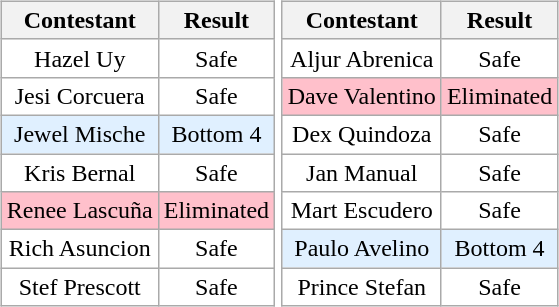<table>
<tr>
<td><br><table class="wikitable sortable nowrap" style="margin:auto; text-align:center">
<tr>
<th scope="col">Contestant</th>
<th scope="col">Result</th>
</tr>
<tr>
<td bgcolor=#FFFFFF>Hazel Uy</td>
<td bgcolor=#FFFFFF>Safe</td>
</tr>
<tr>
<td bgcolor=#FFFFFF>Jesi Corcuera</td>
<td bgcolor=#FFFFFF>Safe</td>
</tr>
<tr>
<td bgcolor=#e0f0ff>Jewel Mische</td>
<td bgcolor=#e0f0ff>Bottom 4</td>
</tr>
<tr>
<td bgcolor=#FFFFFF>Kris Bernal</td>
<td bgcolor=#FFFFFF>Safe</td>
</tr>
<tr>
<td bgcolor=pink>Renee Lascuña</td>
<td bgcolor=pink>Eliminated</td>
</tr>
<tr>
<td bgcolor=#FFFFFF>Rich Asuncion</td>
<td bgcolor=#FFFFFF>Safe</td>
</tr>
<tr>
<td bgcolor=#FFFFFF>Stef Prescott</td>
<td bgcolor=#FFFFFF>Safe</td>
</tr>
</table>
</td>
<td><br><table class="wikitable sortable nowrap" style="margin:auto; text-align:center">
<tr>
<th scope="col">Contestant</th>
<th scope="col">Result</th>
</tr>
<tr>
<td bgcolor=#FFFFFF>Aljur Abrenica</td>
<td bgcolor=#FFFFFF>Safe</td>
</tr>
<tr>
<td bgcolor=pink>Dave Valentino</td>
<td bgcolor=pink>Eliminated</td>
</tr>
<tr>
<td bgcolor=#FFFFFF>Dex Quindoza</td>
<td bgcolor=#FFFFFF>Safe</td>
</tr>
<tr>
<td bgcolor=#FFFFFF>Jan Manual</td>
<td bgcolor=#FFFFFF>Safe</td>
</tr>
<tr>
<td bgcolor=#FFFFFF>Mart Escudero</td>
<td bgcolor=#FFFFFF>Safe</td>
</tr>
<tr>
<td bgcolor=#e0f0ff>Paulo Avelino</td>
<td bgcolor=#e0f0ff>Bottom 4</td>
</tr>
<tr>
<td bgcolor=#FFFFFF>Prince Stefan</td>
<td bgcolor=#FFFFFF>Safe</td>
</tr>
</table>
</td>
</tr>
</table>
